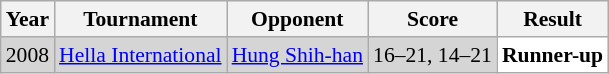<table class="sortable wikitable" style="font-size: 90%;">
<tr>
<th>Year</th>
<th>Tournament</th>
<th>Opponent</th>
<th>Score</th>
<th>Result</th>
</tr>
<tr style="background:#D5D5D5">
<td align="center">2008</td>
<td align="left"><a href='#'>Hella International</a></td>
<td align="left"> <a href='#'>Hung Shih-han</a></td>
<td align="left">16–21, 14–21</td>
<td style="text-align:left; background:white"> <strong>Runner-up</strong></td>
</tr>
</table>
